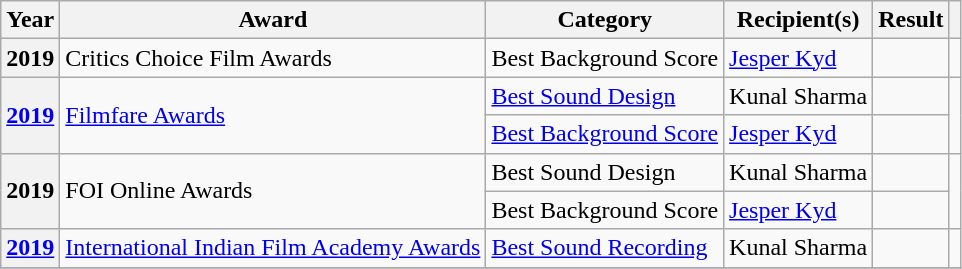<table class="wikitable plainrowheaders sortable">
<tr>
<th scope="col">Year</th>
<th scope="col">Award</th>
<th scope="col">Category</th>
<th scope="col">Recipient(s)</th>
<th scope="col">Result</th>
<th scope="col" class="unsortable"></th>
</tr>
<tr>
<th scope="row">2019</th>
<td>Critics Choice Film Awards</td>
<td>Best Background Score</td>
<td><a href='#'>Jesper Kyd</a></td>
<td></td>
<td></td>
</tr>
<tr>
<th scope="row" rowspan="2"><a href='#'>2019</a></th>
<td rowspan="2"><a href='#'>Filmfare Awards</a></td>
<td><a href='#'>Best Sound Design</a></td>
<td>Kunal Sharma</td>
<td></td>
<td rowspan="2"></td>
</tr>
<tr>
<td><a href='#'>Best Background Score</a></td>
<td><a href='#'>Jesper Kyd</a></td>
<td></td>
</tr>
<tr>
<th scope="row" rowspan="2">2019</th>
<td rowspan="2">FOI Online Awards</td>
<td>Best Sound Design</td>
<td>Kunal Sharma</td>
<td></td>
<td rowspan="2"></td>
</tr>
<tr>
<td>Best Background Score</td>
<td><a href='#'>Jesper Kyd</a></td>
<td></td>
</tr>
<tr>
<th scope="row"><a href='#'>2019</a></th>
<td><a href='#'>International Indian Film Academy Awards</a></td>
<td><a href='#'>Best Sound Recording</a></td>
<td>Kunal Sharma</td>
<td></td>
<td></td>
</tr>
<tr>
</tr>
</table>
